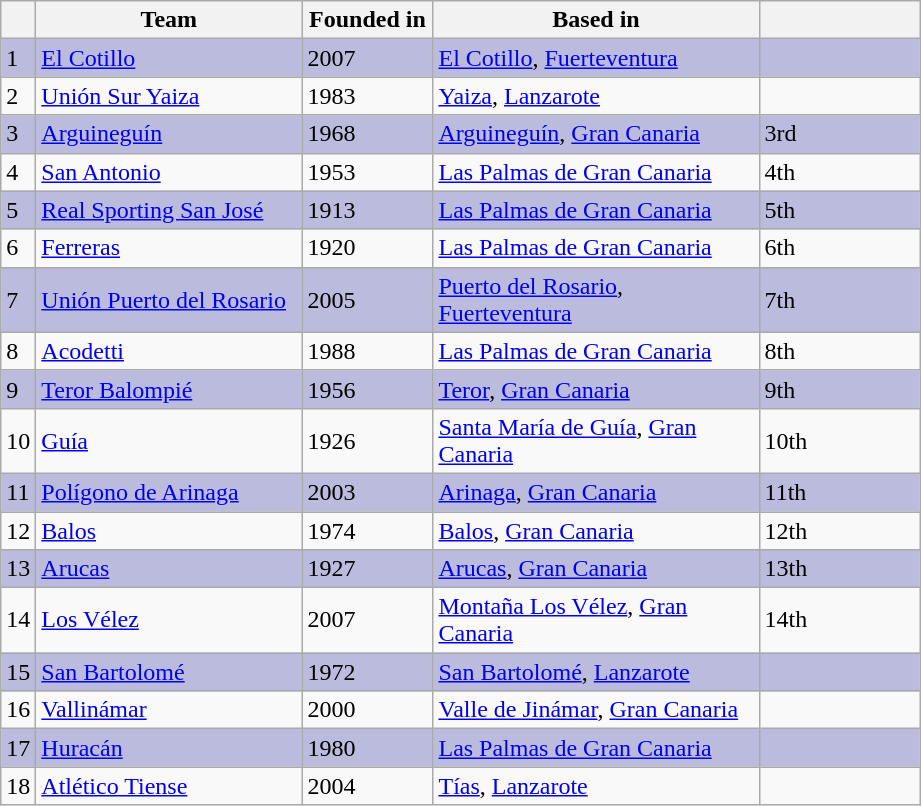<table class="wikitable sortable">
<tr>
<th width=10></th>
<th width=170>Team</th>
<th width=80>Founded in</th>
<th width=210>Based in</th>
<th width=100></th>
</tr>
<tr ! style="background:#BBBBDD;">
<td>1</td>
<td><a href='#'>El Cotillo</a></td>
<td>2007</td>
<td><a href='#'>El Cotillo</a>, <a href='#'>Fuerteventura</a></td>
<td></td>
</tr>
<tr>
<td>2</td>
<td><a href='#'>Unión Sur Yaiza</a></td>
<td>1983</td>
<td><a href='#'>Yaiza</a>, <a href='#'>Lanzarote</a></td>
<td></td>
</tr>
<tr ! style="background:#BBBBDD;">
<td>3</td>
<td><a href='#'>Arguineguín</a></td>
<td>1968</td>
<td><a href='#'>Arguineguín</a>, <a href='#'>Gran Canaria</a></td>
<td>3rd</td>
</tr>
<tr>
<td>4</td>
<td><a href='#'>San Antonio</a></td>
<td>1953</td>
<td><a href='#'>Las Palmas de Gran Canaria</a></td>
<td>4th</td>
</tr>
<tr ! style="background:#BBBBDD;">
<td>5</td>
<td><a href='#'>Real Sporting San José</a></td>
<td>1913</td>
<td><a href='#'>Las Palmas de Gran Canaria</a></td>
<td>5th</td>
</tr>
<tr>
<td>6</td>
<td><a href='#'>Ferreras</a></td>
<td>1920</td>
<td><a href='#'>Las Palmas de Gran Canaria</a></td>
<td>6th</td>
</tr>
<tr ! style="background:#BBBBDD;">
<td>7</td>
<td><a href='#'>Unión Puerto del Rosario</a></td>
<td>2005</td>
<td><a href='#'>Puerto del Rosario</a>, <a href='#'>Fuerteventura</a></td>
<td>7th</td>
</tr>
<tr>
<td>8</td>
<td><a href='#'>Acodetti</a></td>
<td>1988</td>
<td><a href='#'>Las Palmas de Gran Canaria</a></td>
<td>8th</td>
</tr>
<tr ! style="background:#BBBBDD;">
<td>9</td>
<td><a href='#'>Teror Balompié</a></td>
<td>1956</td>
<td><a href='#'>Teror</a>, <a href='#'>Gran Canaria</a></td>
<td>9th</td>
</tr>
<tr>
<td>10</td>
<td><a href='#'>Guía</a></td>
<td>1926</td>
<td><a href='#'>Santa María de Guía</a>, <a href='#'>Gran Canaria</a></td>
<td>10th</td>
</tr>
<tr ! style="background:#BBBBDD;">
<td>11</td>
<td><a href='#'>Polígono de Arinaga</a></td>
<td>2003</td>
<td><a href='#'>Arinaga</a>, <a href='#'>Gran Canaria</a></td>
<td>11th</td>
</tr>
<tr>
<td>12</td>
<td><a href='#'>Balos</a></td>
<td>1974</td>
<td><a href='#'>Balos</a>, <a href='#'>Gran Canaria</a></td>
<td>12th</td>
</tr>
<tr ! style="background:#BBBBDD;">
<td>13</td>
<td><a href='#'>Arucas</a></td>
<td>1927</td>
<td><a href='#'>Arucas</a>, <a href='#'>Gran Canaria</a></td>
<td>13th</td>
</tr>
<tr>
<td>14</td>
<td><a href='#'>Los Vélez</a></td>
<td>2007</td>
<td><a href='#'>Montaña Los Vélez</a>, <a href='#'>Gran Canaria</a></td>
<td>14th</td>
</tr>
<tr ! style="background:#BBBBDD;">
<td>15</td>
<td><a href='#'>San Bartolomé</a></td>
<td>1972</td>
<td><a href='#'>San Bartolomé</a>, <a href='#'>Lanzarote</a></td>
<td></td>
</tr>
<tr>
<td>16</td>
<td><a href='#'>Vallinámar</a></td>
<td>2000</td>
<td><a href='#'>Valle de Jinámar</a>, <a href='#'>Gran Canaria</a></td>
<td></td>
</tr>
<tr ! style="background:#BBBBDD;">
<td>17</td>
<td><a href='#'>Huracán</a></td>
<td>1980</td>
<td><a href='#'>Las Palmas de Gran Canaria</a></td>
<td></td>
</tr>
<tr>
<td>18</td>
<td><a href='#'>Atlético Tiense</a></td>
<td>2004</td>
<td><a href='#'>Tías</a>, <a href='#'>Lanzarote</a></td>
<td></td>
</tr>
</table>
